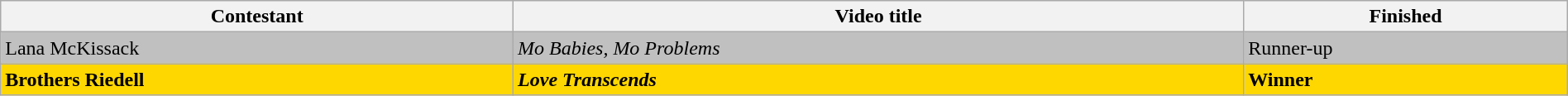<table class="wikitable" width="100%">
<tr>
<th>Contestant</th>
<th>Video title</th>
<th>Finished</th>
</tr>
<tr>
<td style="background:silver; color:black;">Lana McKissack</td>
<td style="background:silver; color:black;"><em>Mo Babies, Mo Problems</em></td>
<td style="background:silver; color:black;">Runner-up</td>
</tr>
<tr>
<td style="background:gold; color:black;"><strong>Brothers Riedell</strong></td>
<td style="background:gold; color:black;"><strong><em>Love Transcends</em></strong></td>
<td style="background:gold; color:black;"><strong>Winner</strong></td>
</tr>
</table>
